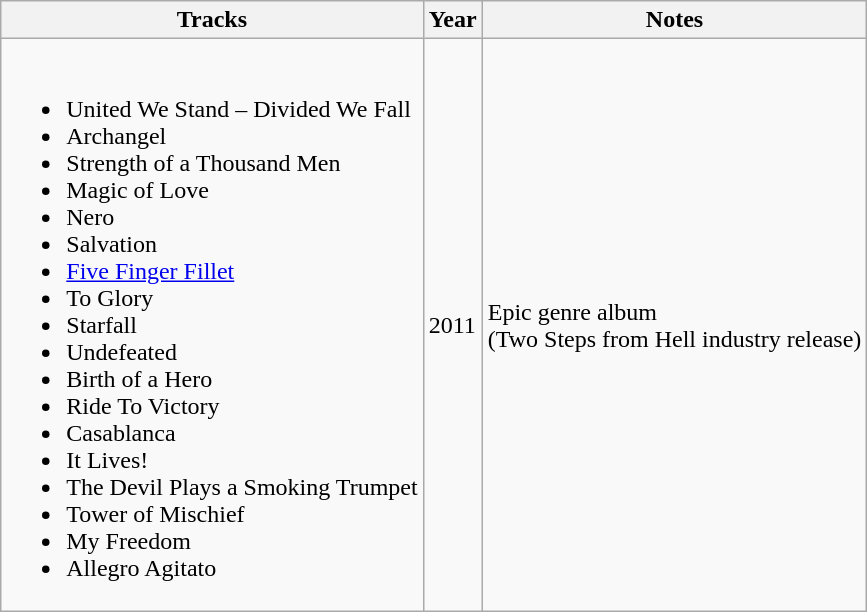<table class="wikitable sortable">
<tr>
<th>Tracks</th>
<th>Year</th>
<th>Notes</th>
</tr>
<tr>
<td><br><ul><li>United We Stand – Divided We Fall</li><li>Archangel</li><li>Strength of a Thousand Men</li><li>Magic of Love</li><li>Nero</li><li>Salvation</li><li><a href='#'>Five Finger Fillet</a></li><li>To Glory</li><li>Starfall</li><li>Undefeated</li><li>Birth of a Hero</li><li>Ride To Victory</li><li>Casablanca</li><li>It Lives!</li><li>The Devil Plays a Smoking Trumpet</li><li>Tower of Mischief</li><li>My Freedom</li><li>Allegro Agitato</li></ul></td>
<td>2011</td>
<td>Epic genre album<br>(Two Steps from Hell industry release)</td>
</tr>
</table>
